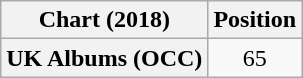<table class="wikitable plainrowheaders" style="text-align:center;">
<tr>
<th scope="col">Chart (2018)</th>
<th scope="col">Position</th>
</tr>
<tr>
<th scope="row">UK Albums (OCC)</th>
<td>65</td>
</tr>
</table>
